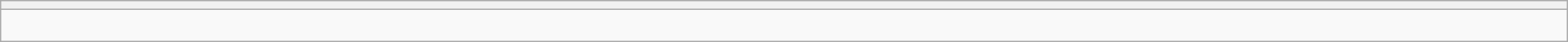<table style="width:100%" class="wikitable collapsible collapsed">
<tr>
<th></th>
</tr>
<tr>
<td><br>




</td>
</tr>
</table>
